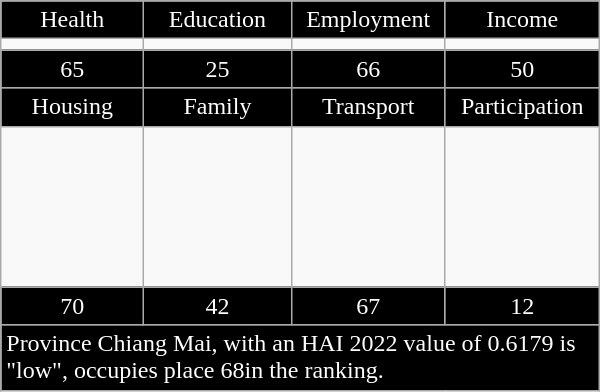<table class="wikitable floatright" style="width:400px;">
<tr>
<td style="text-align:center; width:100px; background:black; color:white;">Health</td>
<td style="text-align:center; width:100px; background:black; color:white;">Education</td>
<td style="text-align:center; width:100px; background:black; color:white;">Employment</td>
<td style="text-align:center; width:100px; background:black; color:white;">Income</td>
</tr>
<tr>
<td></td>
<td></td>
<td></td>
<td></td>
</tr>
<tr>
<td style="text-align:center; background:black; color:white;">65</td>
<td style="text-align:center; background:black; color:white;">25</td>
<td style="text-align:center; background:black; color:white;">66</td>
<td style="text-align:center; background:black; color:white;">50</td>
</tr>
<tr>
<td style="text-align:center; background:black; color:white;">Housing</td>
<td style="text-align:center; background:black; color:white;">Family</td>
<td style="text-align:center; background:black; color:white;">Transport</td>
<td style="text-align:center; background:black; color:white;">Participation</td>
</tr>
<tr>
<td style="height:100px;"></td>
<td></td>
<td></td>
<td></td>
</tr>
<tr>
<td style="text-align:center; background:black; color:white;">70</td>
<td style="text-align:center; background:black; color:white;">42</td>
<td style="text-align:center; background:black; color:white;">67</td>
<td style="text-align:center; background:black; color:white;">12</td>
</tr>
<tr>
<td colspan="4"; style="background:black; color:white;">Province Chiang Mai, with an HAI 2022 value of 0.6179 is "low", occupies place 68in the ranking.</td>
</tr>
</table>
